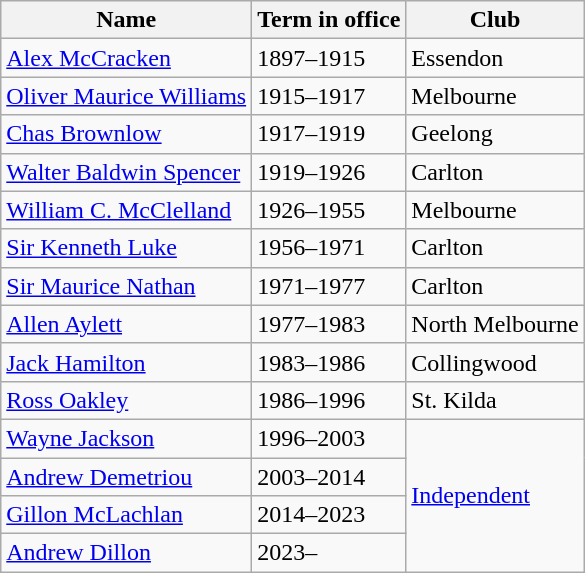<table class="wikitable">
<tr>
<th>Name</th>
<th>Term in office</th>
<th>Club</th>
</tr>
<tr>
<td><a href='#'>Alex McCracken</a></td>
<td>1897–1915</td>
<td>Essendon </td>
</tr>
<tr>
<td><a href='#'>Oliver Maurice Williams</a></td>
<td>1915–1917 </td>
<td>Melbourne </td>
</tr>
<tr>
<td><a href='#'>Chas Brownlow</a></td>
<td>1917–1919  </td>
<td>Geelong</td>
</tr>
<tr>
<td><a href='#'>Walter Baldwin Spencer</a></td>
<td>1919–1926</td>
<td>Carlton</td>
</tr>
<tr>
<td><a href='#'>William C. McClelland</a></td>
<td>1926–1955</td>
<td>Melbourne </td>
</tr>
<tr>
<td><a href='#'>Sir Kenneth Luke</a></td>
<td>1956–1971 </td>
<td>Carlton</td>
</tr>
<tr>
<td><a href='#'>Sir Maurice Nathan</a></td>
<td>1971–1977</td>
<td>Carlton</td>
</tr>
<tr>
<td><a href='#'>Allen Aylett</a></td>
<td>1977–1983</td>
<td>North Melbourne</td>
</tr>
<tr>
<td><a href='#'>Jack Hamilton</a></td>
<td>1983–1986</td>
<td>Collingwood </td>
</tr>
<tr>
<td><a href='#'>Ross Oakley</a></td>
<td>1986–1996</td>
<td>St. Kilda </td>
</tr>
<tr>
<td><a href='#'>Wayne Jackson</a></td>
<td>1996–2003 </td>
<td rowspan="4"><a href='#'>Independent</a></td>
</tr>
<tr>
<td><a href='#'>Andrew Demetriou</a></td>
<td>2003–2014</td>
</tr>
<tr>
<td><a href='#'>Gillon McLachlan</a></td>
<td>2014–2023</td>
</tr>
<tr>
<td><a href='#'>Andrew Dillon</a></td>
<td>2023–</td>
</tr>
</table>
